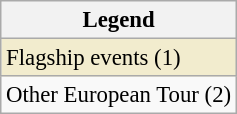<table class="wikitable" style="font-size:95%;">
<tr>
<th>Legend</th>
</tr>
<tr style="background:#f2ecce;">
<td>Flagship events (1)</td>
</tr>
<tr>
<td>Other European Tour (2)</td>
</tr>
</table>
